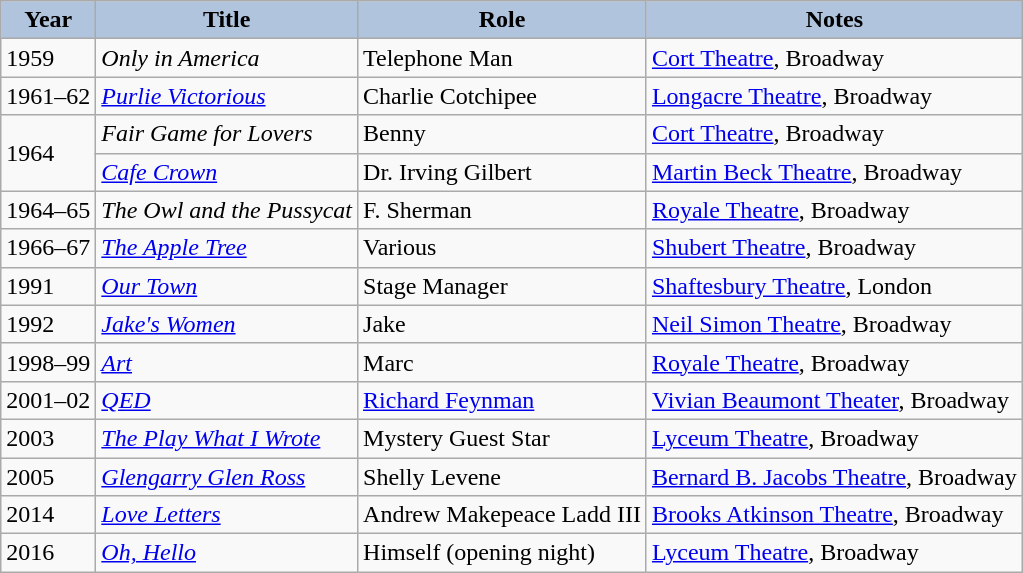<table class="wikitable sortable">
<tr>
<th style="background:#B0C4DE;">Year</th>
<th style="background:#B0C4DE;">Title</th>
<th style="background:#B0C4DE;">Role</th>
<th style="background:#B0C4DE;">Notes</th>
</tr>
<tr>
<td>1959</td>
<td><em>Only in America</em></td>
<td>Telephone Man</td>
<td><a href='#'>Cort Theatre</a>, Broadway</td>
</tr>
<tr>
<td>1961–62</td>
<td><em><a href='#'>Purlie Victorious</a></em></td>
<td>Charlie Cotchipee</td>
<td><a href='#'>Longacre Theatre</a>, Broadway</td>
</tr>
<tr>
<td rowspan="2">1964</td>
<td><em>Fair Game for Lovers</em></td>
<td>Benny</td>
<td><a href='#'>Cort Theatre</a>, Broadway</td>
</tr>
<tr>
<td><em><a href='#'>Cafe Crown</a></em></td>
<td>Dr. Irving Gilbert</td>
<td><a href='#'>Martin Beck Theatre</a>, Broadway</td>
</tr>
<tr>
<td>1964–65</td>
<td><em>The Owl and the Pussycat</em></td>
<td>F. Sherman</td>
<td><a href='#'>Royale Theatre</a>, Broadway</td>
</tr>
<tr>
<td>1966–67</td>
<td><em><a href='#'>The Apple Tree</a></em></td>
<td>Various</td>
<td><a href='#'>Shubert Theatre</a>, Broadway</td>
</tr>
<tr>
<td>1991</td>
<td><em><a href='#'>Our Town</a></em></td>
<td>Stage Manager</td>
<td><a href='#'>Shaftesbury Theatre</a>, London</td>
</tr>
<tr>
<td>1992</td>
<td><em><a href='#'>Jake's Women</a></em></td>
<td>Jake</td>
<td><a href='#'>Neil Simon Theatre</a>, Broadway</td>
</tr>
<tr>
<td>1998–99</td>
<td><em><a href='#'>Art</a></em></td>
<td>Marc</td>
<td><a href='#'>Royale Theatre</a>, Broadway</td>
</tr>
<tr>
<td>2001–02</td>
<td><em><a href='#'>QED</a></em></td>
<td><a href='#'>Richard Feynman</a></td>
<td><a href='#'>Vivian Beaumont Theater</a>, Broadway</td>
</tr>
<tr>
<td>2003</td>
<td><em><a href='#'>The Play What I Wrote</a></em></td>
<td>Mystery Guest Star</td>
<td><a href='#'>Lyceum Theatre</a>, Broadway</td>
</tr>
<tr>
<td>2005</td>
<td><em><a href='#'>Glengarry Glen Ross</a></em></td>
<td>Shelly Levene</td>
<td><a href='#'>Bernard B. Jacobs Theatre</a>, Broadway</td>
</tr>
<tr>
<td>2014</td>
<td><em><a href='#'>Love Letters</a></em></td>
<td>Andrew Makepeace Ladd III</td>
<td><a href='#'>Brooks Atkinson Theatre</a>, Broadway</td>
</tr>
<tr>
<td>2016</td>
<td><em><a href='#'>Oh, Hello</a></em></td>
<td>Himself (opening night)</td>
<td><a href='#'>Lyceum Theatre</a>, Broadway</td>
</tr>
</table>
